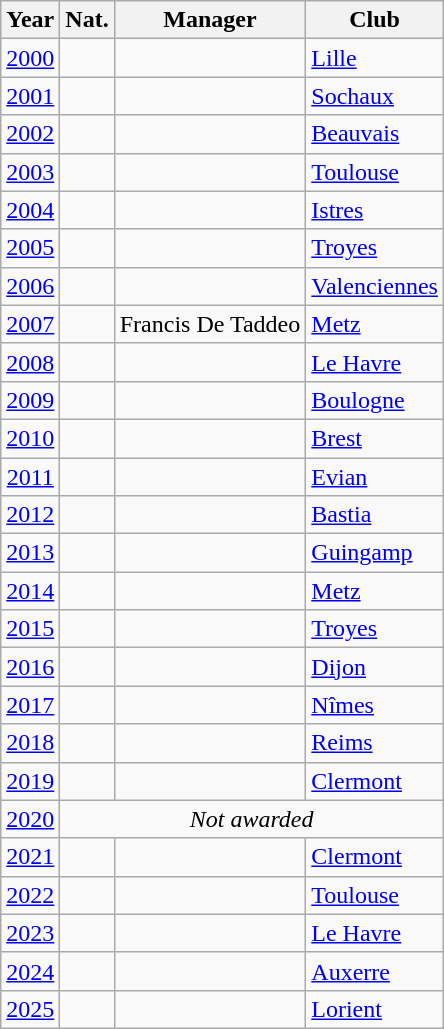<table class="sortable wikitable" style="text-align: center;">
<tr>
<th>Year</th>
<th>Nat.</th>
<th>Manager</th>
<th>Club</th>
</tr>
<tr>
<td><a href='#'>2000</a></td>
<td></td>
<td align=left></td>
<td align=left><a href='#'>Lille</a></td>
</tr>
<tr>
<td><a href='#'>2001</a></td>
<td></td>
<td align=left></td>
<td align=left><a href='#'>Sochaux</a></td>
</tr>
<tr>
<td><a href='#'>2002</a></td>
<td></td>
<td align=left></td>
<td align=left><a href='#'>Beauvais</a></td>
</tr>
<tr>
<td><a href='#'>2003</a></td>
<td></td>
<td align=left></td>
<td align=left><a href='#'>Toulouse</a></td>
</tr>
<tr>
<td><a href='#'>2004</a></td>
<td></td>
<td align=left></td>
<td align=left><a href='#'>Istres</a></td>
</tr>
<tr>
<td><a href='#'>2005</a></td>
<td></td>
<td align=left></td>
<td align=left><a href='#'>Troyes</a></td>
</tr>
<tr>
<td><a href='#'>2006</a></td>
<td></td>
<td align=left></td>
<td align=left><a href='#'>Valenciennes</a></td>
</tr>
<tr>
<td><a href='#'>2007</a></td>
<td></td>
<td align=left>Francis De Taddeo</td>
<td align=left><a href='#'>Metz</a></td>
</tr>
<tr>
<td><a href='#'>2008</a></td>
<td></td>
<td align=left></td>
<td align=left><a href='#'>Le Havre</a></td>
</tr>
<tr>
<td><a href='#'>2009</a></td>
<td></td>
<td align=left></td>
<td align=left><a href='#'>Boulogne</a></td>
</tr>
<tr>
<td><a href='#'>2010</a></td>
<td></td>
<td align=left></td>
<td align=left><a href='#'>Brest</a></td>
</tr>
<tr>
<td><a href='#'>2011</a></td>
<td></td>
<td align=left></td>
<td align=left><a href='#'>Evian</a></td>
</tr>
<tr>
<td><a href='#'>2012</a></td>
<td></td>
<td align=left></td>
<td align=left><a href='#'>Bastia</a></td>
</tr>
<tr>
<td><a href='#'>2013</a></td>
<td></td>
<td align=left></td>
<td align=left><a href='#'>Guingamp</a></td>
</tr>
<tr>
<td><a href='#'>2014</a></td>
<td></td>
<td align=left></td>
<td align=left><a href='#'>Metz</a></td>
</tr>
<tr>
<td><a href='#'>2015</a></td>
<td></td>
<td align=left></td>
<td align=left><a href='#'>Troyes</a></td>
</tr>
<tr>
<td><a href='#'>2016</a></td>
<td></td>
<td align=left></td>
<td align=left><a href='#'>Dijon</a></td>
</tr>
<tr>
<td><a href='#'>2017</a></td>
<td></td>
<td align=left></td>
<td align=left><a href='#'>Nîmes</a></td>
</tr>
<tr>
<td><a href='#'>2018</a></td>
<td></td>
<td align=left></td>
<td align=left><a href='#'>Reims</a></td>
</tr>
<tr>
<td><a href='#'>2019</a></td>
<td></td>
<td align=left></td>
<td align=left><a href='#'>Clermont</a></td>
</tr>
<tr>
<td><a href='#'>2020</a></td>
<td colspan=3><em>Not awarded</em></td>
</tr>
<tr>
<td><a href='#'>2021</a></td>
<td></td>
<td align=left></td>
<td align=left><a href='#'>Clermont</a></td>
</tr>
<tr>
<td><a href='#'>2022</a></td>
<td></td>
<td align=left></td>
<td align=left><a href='#'>Toulouse</a></td>
</tr>
<tr>
<td><a href='#'>2023</a></td>
<td></td>
<td align=left></td>
<td align=left><a href='#'>Le Havre</a></td>
</tr>
<tr>
<td><a href='#'>2024</a></td>
<td></td>
<td align=left></td>
<td align=left><a href='#'>Auxerre</a></td>
</tr>
<tr>
<td><a href='#'>2025</a></td>
<td></td>
<td align=left></td>
<td align=left><a href='#'>Lorient</a></td>
</tr>
</table>
